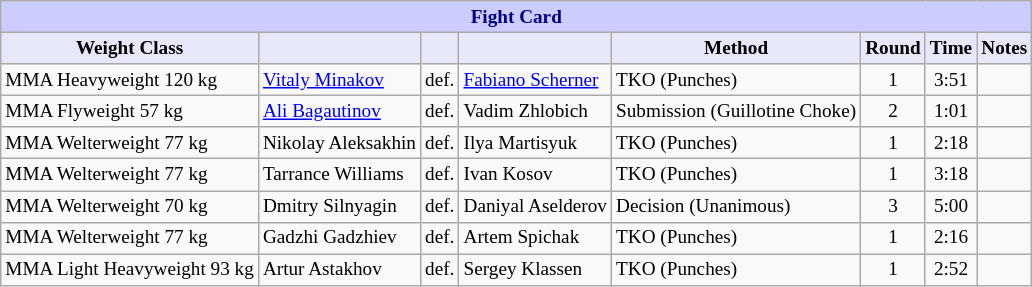<table class="wikitable" style="font-size: 80%;">
<tr>
<th colspan="8" style="background-color: #ccf; color: #000080; text-align: center;"><strong>Fight Card</strong></th>
</tr>
<tr>
<th colspan="1" style="background-color: #E6E8FA; color: #000000; text-align: center;">Weight Class</th>
<th colspan="1" style="background-color: #E6E8FA; color: #000000; text-align: center;"></th>
<th colspan="1" style="background-color: #E6E8FA; color: #000000; text-align: center;"></th>
<th colspan="1" style="background-color: #E6E8FA; color: #000000; text-align: center;"></th>
<th colspan="1" style="background-color: #E6E8FA; color: #000000; text-align: center;">Method</th>
<th colspan="1" style="background-color: #E6E8FA; color: #000000; text-align: center;">Round</th>
<th colspan="1" style="background-color: #E6E8FA; color: #000000; text-align: center;">Time</th>
<th colspan="1" style="background-color: #E6E8FA; color: #000000; text-align: center;">Notes</th>
</tr>
<tr>
<td>MMA Heavyweight 120 kg</td>
<td> <a href='#'>Vitaly Minakov</a></td>
<td>def.</td>
<td> <a href='#'>Fabiano Scherner</a></td>
<td>TKO (Punches)</td>
<td align=center>1</td>
<td align=center>3:51</td>
<td></td>
</tr>
<tr>
<td>MMA Flyweight 57 kg</td>
<td> <a href='#'>Ali Bagautinov</a></td>
<td>def.</td>
<td> Vadim Zhlobich</td>
<td>Submission (Guillotine Choke)</td>
<td align=center>2</td>
<td align=center>1:01</td>
<td></td>
</tr>
<tr>
<td>MMA Welterweight 77 kg</td>
<td> Nikolay Aleksakhin</td>
<td>def.</td>
<td> Ilya Martisyuk</td>
<td>TKO (Punches)</td>
<td align=center>1</td>
<td align=center>2:18</td>
<td></td>
</tr>
<tr>
<td>MMA Welterweight 77 kg</td>
<td> Tarrance Williams</td>
<td>def.</td>
<td> Ivan Kosov</td>
<td>TKO (Punches)</td>
<td align=center>1</td>
<td align=center>3:18</td>
<td></td>
</tr>
<tr>
<td>MMA Welterweight 70 kg</td>
<td> Dmitry Silnyagin</td>
<td>def.</td>
<td> Daniyal Aselderov</td>
<td>Decision (Unanimous)</td>
<td align=center>3</td>
<td align=center>5:00</td>
<td></td>
</tr>
<tr>
<td>MMA Welterweight 77 kg</td>
<td> Gadzhi Gadzhiev</td>
<td>def.</td>
<td> Artem Spichak</td>
<td>TKO (Punches)</td>
<td align=center>1</td>
<td align=center>2:16</td>
<td></td>
</tr>
<tr>
<td>MMA Light Heavyweight 93 kg</td>
<td>  Artur Astakhov</td>
<td>def.</td>
<td> Sergey Klassen</td>
<td>TKO (Punches)</td>
<td align=center>1</td>
<td align=center>2:52</td>
<td></td>
</tr>
</table>
